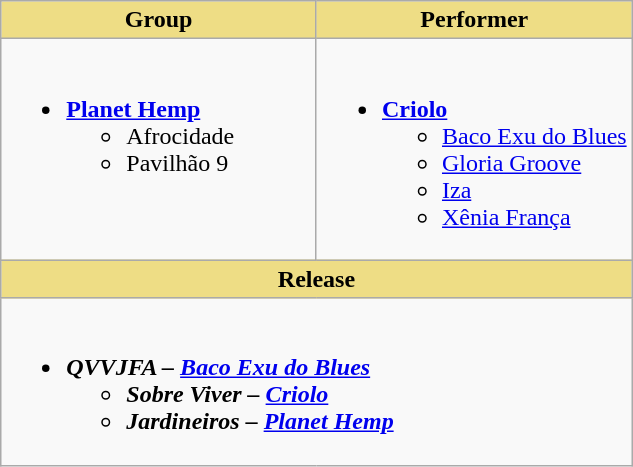<table class="wikitable" style="width=">
<tr>
<th style="background:#EEDD85; width:50%">Group</th>
<th style="background:#EEDD85; width:50%">Performer</th>
</tr>
<tr>
<td style="vertical-align:top"><br><ul><li><strong><a href='#'>Planet Hemp</a></strong><ul><li>Afrocidade</li><li>Pavilhão 9</li></ul></li></ul></td>
<td style="vertical-align:top"><br><ul><li><strong><a href='#'>Criolo</a></strong><ul><li><a href='#'>Baco Exu do Blues</a></li><li><a href='#'>Gloria Groove</a></li><li><a href='#'>Iza</a></li><li><a href='#'>Xênia França</a></li></ul></li></ul></td>
</tr>
<tr>
<th colspan="2" style="background:#EEDD85; width:50%">Release</th>
</tr>
<tr>
<td colspan="2" style="vertical-align:top"><br><ul><li><strong><em>QVVJFA<em> – <a href='#'>Baco Exu do Blues</a><strong><ul><li></em>Sobre Viver<em> – <a href='#'>Criolo</a></li><li></em>Jardineiros<em> – <a href='#'>Planet Hemp</a></li></ul></li></ul></td>
</tr>
</table>
